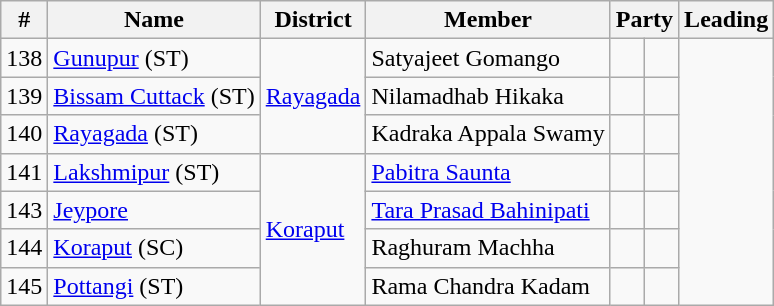<table class="wikitable sortable">
<tr>
<th>#</th>
<th>Name</th>
<th>District</th>
<th>Member</th>
<th colspan="2">Party</th>
<th colspan="2">Leading<br></th>
</tr>
<tr>
<td>138</td>
<td><a href='#'>Gunupur</a> (ST)</td>
<td rowspan="3"><a href='#'>Rayagada</a></td>
<td>Satyajeet Gomango</td>
<td></td>
<td></td>
</tr>
<tr>
<td>139</td>
<td><a href='#'>Bissam Cuttack</a> (ST)</td>
<td>Nilamadhab Hikaka</td>
<td></td>
<td></td>
</tr>
<tr>
<td>140</td>
<td><a href='#'>Rayagada</a> (ST)</td>
<td>Kadraka Appala Swamy</td>
<td></td>
<td></td>
</tr>
<tr>
<td>141</td>
<td><a href='#'>Lakshmipur</a> (ST)</td>
<td rowspan="4"><a href='#'>Koraput</a></td>
<td><a href='#'>Pabitra Saunta</a></td>
<td></td>
<td></td>
</tr>
<tr>
<td>143</td>
<td><a href='#'>Jeypore</a></td>
<td><a href='#'>Tara Prasad Bahinipati</a></td>
<td></td>
<td></td>
</tr>
<tr>
<td>144</td>
<td><a href='#'>Koraput</a> (SC)</td>
<td>Raghuram Machha</td>
<td></td>
<td></td>
</tr>
<tr>
<td>145</td>
<td><a href='#'>Pottangi</a> (ST)</td>
<td>Rama Chandra Kadam</td>
<td></td>
<td></td>
</tr>
</table>
